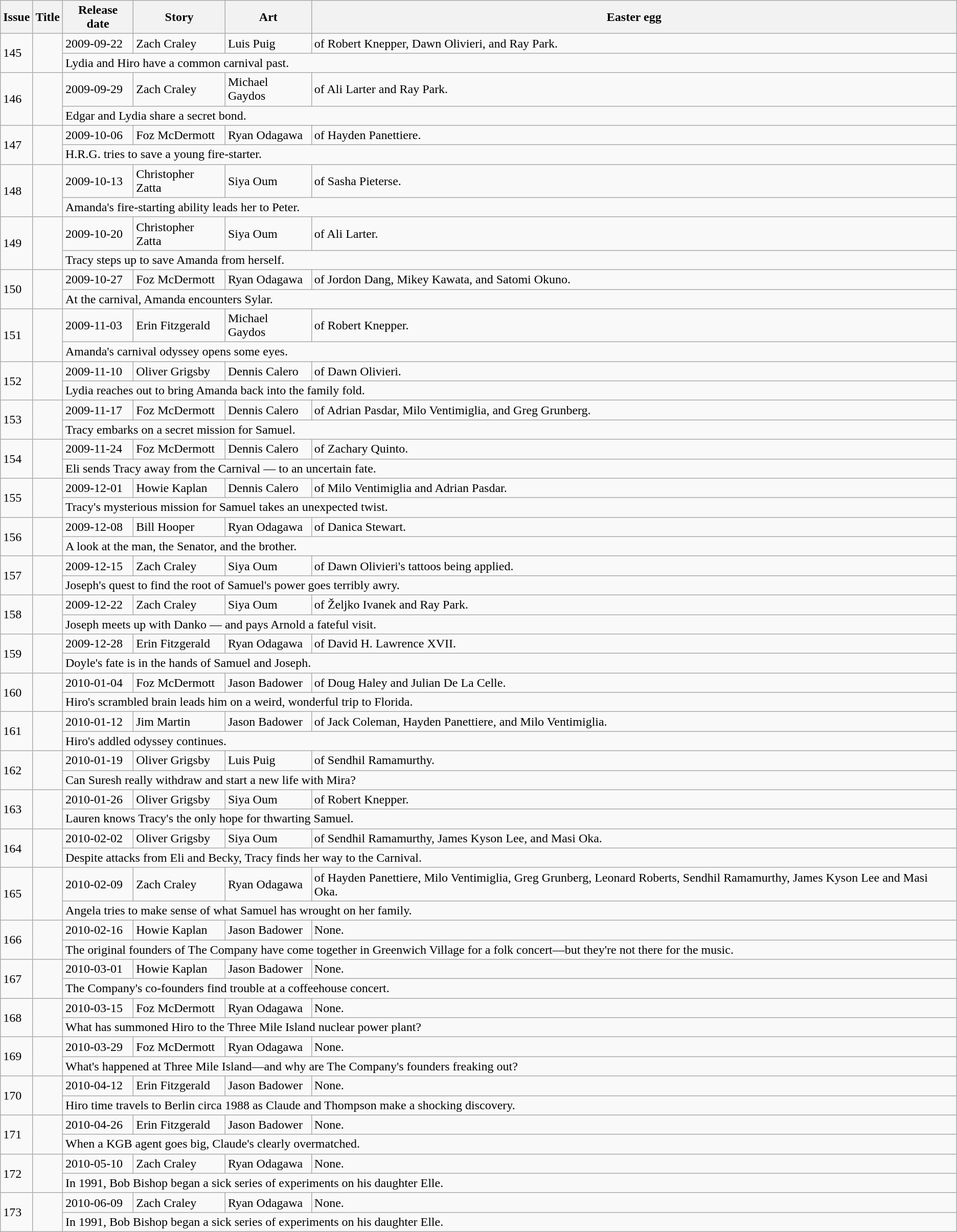<table class="wikitable">
<tr>
<th>Issue</th>
<th>Title</th>
<th>Release date</th>
<th>Story</th>
<th>Art</th>
<th>Easter egg</th>
</tr>
<tr>
<td rowspan="2">145</td>
<td rowspan="2"><strong> </strong></td>
<td>2009-09-22</td>
<td>Zach Craley</td>
<td>Luis Puig</td>
<td> of Robert Knepper, Dawn Olivieri, and Ray Park.</td>
</tr>
<tr>
<td colspan="4">Lydia and Hiro have a common carnival past.</td>
</tr>
<tr>
<td rowspan="2">146</td>
<td rowspan="2"><strong> </strong></td>
<td>2009-09-29</td>
<td>Zach Craley</td>
<td>Michael Gaydos</td>
<td> of Ali Larter and Ray Park.</td>
</tr>
<tr>
<td colspan="4">Edgar and Lydia share a secret bond.</td>
</tr>
<tr>
<td rowspan="2">147</td>
<td rowspan="2"><strong> </strong></td>
<td>2009-10-06</td>
<td>Foz McDermott</td>
<td>Ryan Odagawa</td>
<td> of Hayden Panettiere.</td>
</tr>
<tr>
<td colspan="4">H.R.G. tries to save a young fire-starter.</td>
</tr>
<tr>
<td rowspan="2">148</td>
<td rowspan="2"><strong> </strong></td>
<td>2009-10-13</td>
<td>Christopher Zatta</td>
<td>Siya Oum</td>
<td> of Sasha Pieterse.</td>
</tr>
<tr>
<td colspan="4">Amanda's fire-starting ability leads her to Peter.</td>
</tr>
<tr>
<td rowspan="2">149</td>
<td rowspan="2"><strong> </strong></td>
<td>2009-10-20</td>
<td>Christopher Zatta</td>
<td>Siya Oum</td>
<td> of Ali Larter.</td>
</tr>
<tr>
<td colspan="4">Tracy steps up to save Amanda from herself.</td>
</tr>
<tr>
<td rowspan="2">150</td>
<td rowspan="2"><strong> </strong></td>
<td>2009-10-27</td>
<td>Foz McDermott</td>
<td>Ryan Odagawa</td>
<td> of Jordon Dang, Mikey Kawata, and Satomi Okuno.</td>
</tr>
<tr>
<td colspan="4">At the carnival, Amanda encounters Sylar.</td>
</tr>
<tr>
<td rowspan="2">151</td>
<td rowspan="2"><strong> </strong></td>
<td>2009-11-03</td>
<td>Erin Fitzgerald</td>
<td>Michael Gaydos</td>
<td> of Robert Knepper.</td>
</tr>
<tr>
<td colspan="4">Amanda's carnival odyssey opens some eyes.</td>
</tr>
<tr>
<td rowspan="2">152</td>
<td rowspan="2"><strong> </strong></td>
<td>2009-11-10</td>
<td>Oliver Grigsby</td>
<td>Dennis Calero</td>
<td> of Dawn Olivieri.</td>
</tr>
<tr>
<td colspan="4">Lydia reaches out to bring Amanda back into the family fold.</td>
</tr>
<tr>
<td rowspan="2">153</td>
<td rowspan="2"><strong> </strong></td>
<td>2009-11-17</td>
<td>Foz McDermott</td>
<td>Dennis Calero</td>
<td> of Adrian Pasdar, Milo Ventimiglia, and Greg Grunberg.</td>
</tr>
<tr>
<td colspan="4">Tracy embarks on a secret mission for Samuel.</td>
</tr>
<tr>
<td rowspan="2">154</td>
<td rowspan="2"><strong> </strong></td>
<td>2009-11-24</td>
<td>Foz McDermott</td>
<td>Dennis Calero</td>
<td> of Zachary Quinto.</td>
</tr>
<tr>
<td colspan="4">Eli sends Tracy away from the Carnival — to an uncertain fate.</td>
</tr>
<tr>
<td rowspan="2">155</td>
<td rowspan="2"><strong> </strong></td>
<td>2009-12-01</td>
<td>Howie Kaplan</td>
<td>Dennis Calero</td>
<td> of Milo Ventimiglia and Adrian Pasdar.</td>
</tr>
<tr>
<td colspan="4">Tracy's mysterious mission for Samuel takes an unexpected twist.</td>
</tr>
<tr>
<td rowspan="2">156</td>
<td rowspan="2"><strong> </strong></td>
<td>2009-12-08</td>
<td>Bill Hooper</td>
<td>Ryan Odagawa</td>
<td> of Danica Stewart.</td>
</tr>
<tr>
<td colspan="4">A look at the man, the Senator, and the brother.</td>
</tr>
<tr>
<td rowspan="2">157</td>
<td rowspan="2"><strong> </strong></td>
<td>2009-12-15</td>
<td>Zach Craley</td>
<td>Siya Oum</td>
<td> of Dawn Olivieri's tattoos being applied.</td>
</tr>
<tr>
<td colspan="4">Joseph's quest to find the root of Samuel's power goes terribly awry.</td>
</tr>
<tr>
<td rowspan="2">158</td>
<td rowspan="2"><strong> </strong></td>
<td>2009-12-22</td>
<td>Zach Craley</td>
<td>Siya Oum</td>
<td> of Željko Ivanek and Ray Park.</td>
</tr>
<tr>
<td colspan="4">Joseph meets up with Danko — and pays Arnold a fateful visit.</td>
</tr>
<tr>
<td rowspan="2">159</td>
<td rowspan="2"><strong> </strong></td>
<td>2009-12-28</td>
<td>Erin Fitzgerald</td>
<td>Ryan Odagawa</td>
<td> of David H. Lawrence XVII.</td>
</tr>
<tr>
<td colspan="4">Doyle's fate is in the hands of Samuel and Joseph.</td>
</tr>
<tr>
<td rowspan="2">160</td>
<td rowspan="2"><strong> </strong></td>
<td>2010-01-04</td>
<td>Foz McDermott</td>
<td>Jason Badower</td>
<td> of Doug Haley and Julian De La Celle.</td>
</tr>
<tr>
<td colspan="4">Hiro's scrambled brain leads him on a weird, wonderful trip to Florida.</td>
</tr>
<tr>
<td rowspan="2">161</td>
<td rowspan="2"><strong> </strong></td>
<td>2010-01-12</td>
<td>Jim Martin</td>
<td>Jason Badower</td>
<td> of Jack Coleman, Hayden Panettiere, and Milo Ventimiglia.</td>
</tr>
<tr>
<td colspan="4">Hiro's addled odyssey continues.</td>
</tr>
<tr>
<td rowspan="2">162</td>
<td rowspan="2"><strong> </strong></td>
<td>2010-01-19</td>
<td>Oliver Grigsby</td>
<td>Luis Puig</td>
<td> of Sendhil Ramamurthy.</td>
</tr>
<tr>
<td colspan="4">Can Suresh really withdraw and start a new life with Mira?</td>
</tr>
<tr>
<td rowspan="2">163</td>
<td rowspan="2"><strong> </strong></td>
<td>2010-01-26</td>
<td>Oliver Grigsby</td>
<td>Siya Oum</td>
<td> of Robert Knepper.</td>
</tr>
<tr>
<td colspan="4">Lauren knows Tracy's the only hope for thwarting Samuel.</td>
</tr>
<tr>
<td rowspan="2">164</td>
<td rowspan="2"><strong> </strong></td>
<td>2010-02-02</td>
<td>Oliver Grigsby</td>
<td>Siya Oum</td>
<td> of Sendhil Ramamurthy, James Kyson Lee, and Masi Oka.</td>
</tr>
<tr>
<td colspan="4">Despite attacks from Eli and Becky, Tracy finds her way to the Carnival.</td>
</tr>
<tr>
<td rowspan="2">165</td>
<td rowspan="2"><strong> </strong></td>
<td>2010-02-09</td>
<td>Zach Craley</td>
<td>Ryan Odagawa</td>
<td> of Hayden Panettiere, Milo Ventimiglia, Greg Grunberg, Leonard Roberts, Sendhil Ramamurthy, James Kyson Lee and Masi Oka.</td>
</tr>
<tr>
<td colspan="4">Angela tries to make sense of what Samuel has wrought on her family.</td>
</tr>
<tr>
<td rowspan="2">166</td>
<td rowspan="2"><strong> </strong></td>
<td>2010-02-16</td>
<td>Howie Kaplan</td>
<td>Jason Badower</td>
<td>None.</td>
</tr>
<tr>
<td colspan="4">The original founders of The Company have come together in Greenwich Village for a folk concert—but they're not there for the music.</td>
</tr>
<tr>
<td rowspan="2">167</td>
<td rowspan="2"><strong> </strong></td>
<td>2010-03-01</td>
<td>Howie Kaplan</td>
<td>Jason Badower</td>
<td>None.</td>
</tr>
<tr>
<td colspan="4">The Company's co-founders find trouble at a coffeehouse concert.</td>
</tr>
<tr>
<td rowspan="2">168</td>
<td rowspan="2"><strong> </strong></td>
<td>2010-03-15</td>
<td>Foz McDermott</td>
<td>Ryan Odagawa</td>
<td>None.</td>
</tr>
<tr>
<td colspan="4">What has summoned Hiro to the Three Mile Island nuclear power plant?</td>
</tr>
<tr>
<td rowspan="2">169</td>
<td rowspan="2"><strong> </strong></td>
<td>2010-03-29</td>
<td>Foz McDermott</td>
<td>Ryan Odagawa</td>
<td>None.</td>
</tr>
<tr>
<td colspan="4">What's happened at Three Mile Island—and why are The Company's founders freaking out?</td>
</tr>
<tr>
<td rowspan="2">170</td>
<td rowspan="2"><strong> </strong></td>
<td>2010-04-12</td>
<td>Erin Fitzgerald</td>
<td>Jason Badower</td>
<td>None.</td>
</tr>
<tr>
<td colspan="4">Hiro time travels to Berlin circa 1988 as Claude and Thompson make a shocking discovery.</td>
</tr>
<tr>
<td rowspan="2">171</td>
<td rowspan="2"><strong> </strong></td>
<td>2010-04-26</td>
<td>Erin Fitzgerald</td>
<td>Jason Badower</td>
<td>None.</td>
</tr>
<tr>
<td colspan="4">When a KGB agent goes big, Claude's clearly overmatched.</td>
</tr>
<tr>
<td rowspan="2">172</td>
<td rowspan="2"><strong> </strong></td>
<td>2010-05-10</td>
<td>Zach Craley</td>
<td>Ryan Odagawa</td>
<td>None.</td>
</tr>
<tr>
<td colspan="4">In 1991, Bob Bishop began a sick series of experiments on his daughter Elle.</td>
</tr>
<tr>
<td rowspan="2">173</td>
<td rowspan="2"><strong> </strong></td>
<td>2010-06-09</td>
<td>Zach Craley</td>
<td>Ryan Odagawa</td>
<td>None.</td>
</tr>
<tr>
<td colspan="4">In 1991, Bob Bishop began a sick series of experiments on his daughter Elle.</td>
</tr>
</table>
